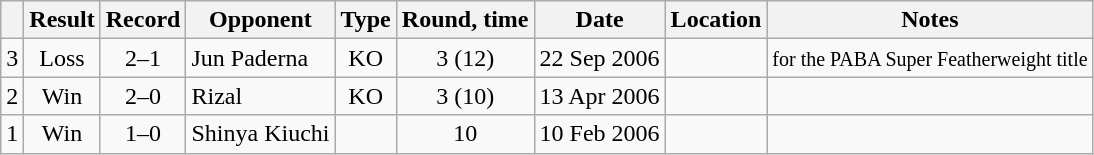<table class=wikitable style=text-align:center>
<tr>
<th></th>
<th>Result</th>
<th>Record</th>
<th>Opponent</th>
<th>Type</th>
<th>Round, time</th>
<th>Date</th>
<th>Location</th>
<th>Notes</th>
</tr>
<tr>
<td>3</td>
<td>Loss</td>
<td>2–1</td>
<td align=left>Jun Paderna</td>
<td>KO</td>
<td>3 (12)</td>
<td>22 Sep 2006</td>
<td align=left></td>
<td align=left><small>for the PABA Super Featherweight title</small></td>
</tr>
<tr>
<td>2</td>
<td>Win</td>
<td>2–0</td>
<td align=left>Rizal</td>
<td>KO</td>
<td>3 (10)</td>
<td>13 Apr 2006</td>
<td align=left></td>
<td align=left></td>
</tr>
<tr>
<td>1</td>
<td>Win</td>
<td>1–0</td>
<td align=left>Shinya Kiuchi</td>
<td></td>
<td>10</td>
<td>10 Feb 2006</td>
<td align=left></td>
<td align=left></td>
</tr>
</table>
